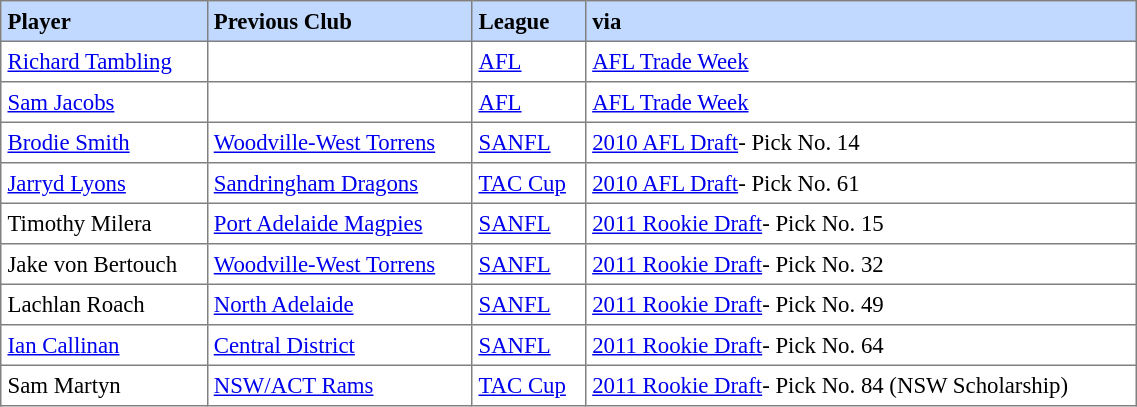<table border="1" cellpadding="4" cellspacing="0"  style="text-align:left; font-size:95%; border-collapse:collapse; width:60%;">
<tr style="background:#C1D8FF;">
<th>Player</th>
<th>Previous Club</th>
<th>League</th>
<th>via</th>
</tr>
<tr>
<td> <a href='#'>Richard Tambling</a></td>
<td></td>
<td><a href='#'>AFL</a></td>
<td><a href='#'>AFL Trade Week</a></td>
</tr>
<tr>
<td> <a href='#'>Sam Jacobs</a></td>
<td></td>
<td><a href='#'>AFL</a></td>
<td><a href='#'>AFL Trade Week</a></td>
</tr>
<tr>
<td> <a href='#'>Brodie Smith</a></td>
<td><a href='#'>Woodville-West Torrens</a></td>
<td><a href='#'>SANFL</a></td>
<td><a href='#'>2010 AFL Draft</a>- Pick No. 14</td>
</tr>
<tr>
<td> <a href='#'>Jarryd Lyons</a></td>
<td><a href='#'>Sandringham Dragons</a></td>
<td><a href='#'>TAC Cup</a></td>
<td><a href='#'>2010 AFL Draft</a>- Pick No. 61</td>
</tr>
<tr>
<td> Timothy Milera</td>
<td><a href='#'>Port Adelaide Magpies</a></td>
<td><a href='#'>SANFL</a></td>
<td><a href='#'>2011 Rookie Draft</a>- Pick No. 15</td>
</tr>
<tr>
<td> Jake von Bertouch</td>
<td><a href='#'>Woodville-West Torrens</a></td>
<td><a href='#'>SANFL</a></td>
<td><a href='#'>2011 Rookie Draft</a>- Pick No. 32</td>
</tr>
<tr>
<td> Lachlan Roach</td>
<td><a href='#'>North Adelaide</a></td>
<td><a href='#'>SANFL</a></td>
<td><a href='#'>2011 Rookie Draft</a>- Pick No. 49</td>
</tr>
<tr>
<td> <a href='#'>Ian Callinan</a></td>
<td><a href='#'>Central District</a></td>
<td><a href='#'>SANFL</a></td>
<td><a href='#'>2011 Rookie Draft</a>- Pick No. 64</td>
</tr>
<tr>
<td> Sam Martyn</td>
<td><a href='#'>NSW/ACT Rams</a></td>
<td><a href='#'>TAC Cup</a></td>
<td><a href='#'>2011 Rookie Draft</a>- Pick No. 84 (NSW Scholarship)</td>
</tr>
</table>
